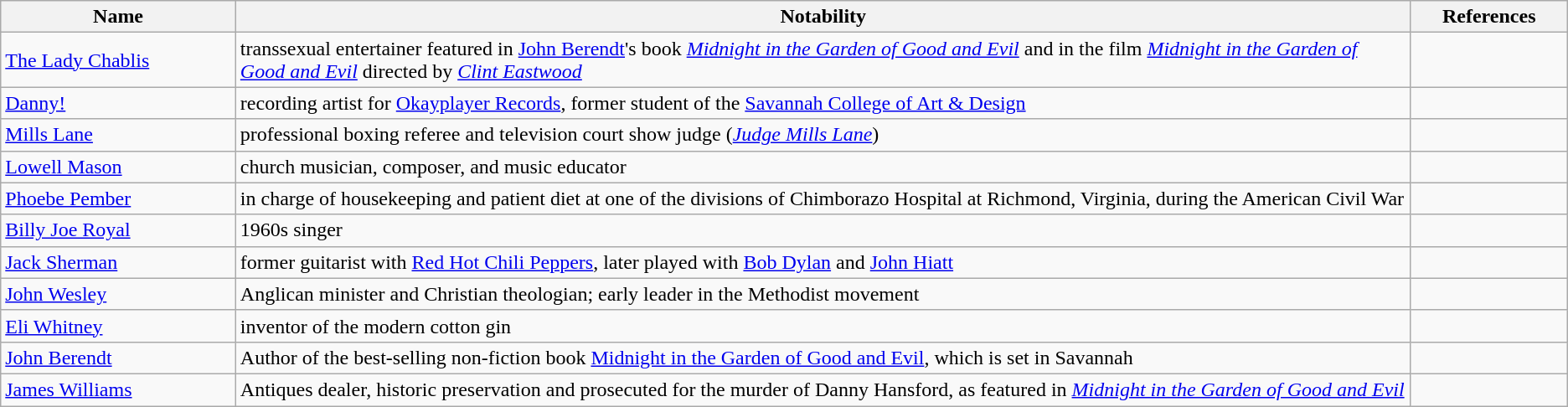<table class="wikitable sortable">
<tr>
<th style="width:15%;">Name</th>
<th style="width:75%;">Notability</th>
<th style="width:10%;" class="unsortable">References</th>
</tr>
<tr>
<td><a href='#'>The Lady Chablis</a></td>
<td>transsexual entertainer featured in <a href='#'>John Berendt</a>'s book <em><a href='#'>Midnight in the Garden of Good and Evil</a></em> and in the film <em><a href='#'>Midnight in the Garden of Good and Evil</a></em> directed by <em><a href='#'>Clint Eastwood</a></em></td>
<td></td>
</tr>
<tr>
<td><a href='#'>Danny!</a></td>
<td>recording artist for <a href='#'>Okayplayer Records</a>, former student of the <a href='#'>Savannah College of Art & Design</a></td>
<td></td>
</tr>
<tr valign="top">
<td><a href='#'>Mills Lane</a></td>
<td>professional boxing referee and television court show judge (<em><a href='#'>Judge Mills Lane</a></em>)</td>
<td></td>
</tr>
<tr>
<td><a href='#'>Lowell Mason</a></td>
<td>church musician, composer, and music educator</td>
<td></td>
</tr>
<tr>
<td><a href='#'>Phoebe Pember</a></td>
<td>in charge of housekeeping and patient diet at one of the divisions of Chimborazo Hospital at Richmond, Virginia, during the American Civil War</td>
<td></td>
</tr>
<tr>
<td><a href='#'>Billy Joe Royal</a></td>
<td>1960s singer</td>
<td></td>
</tr>
<tr>
<td><a href='#'>Jack Sherman</a></td>
<td>former guitarist with <a href='#'>Red Hot Chili Peppers</a>, later played with <a href='#'>Bob Dylan</a> and <a href='#'>John Hiatt</a></td>
<td></td>
</tr>
<tr>
<td><a href='#'>John Wesley</a></td>
<td>Anglican minister and Christian theologian; early leader in the Methodist movement</td>
<td></td>
</tr>
<tr>
<td><a href='#'>Eli Whitney</a></td>
<td>inventor of the modern cotton gin</td>
<td></td>
</tr>
<tr>
<td><a href='#'>John Berendt</a></td>
<td>Author of the best-selling non-fiction book <a href='#'>Midnight in the Garden of Good and Evil</a>, which is set in Savannah</td>
<td></td>
</tr>
<tr>
<td><a href='#'>James Williams</a></td>
<td>Antiques dealer, historic preservation and prosecuted for the murder of Danny Hansford, as featured in <em><a href='#'>Midnight in the Garden of Good and Evil</a></em></td>
<td></td>
</tr>
</table>
